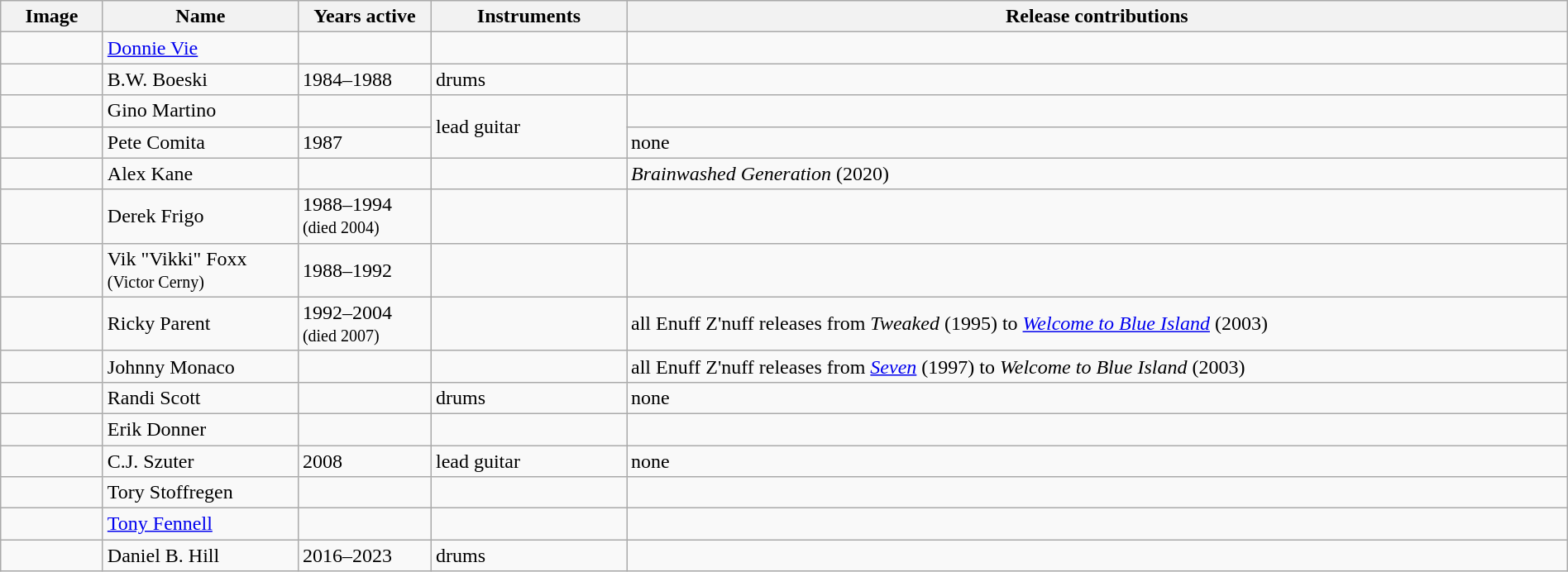<table class="wikitable plainrowheaders" border="1" width=100%>
<tr>
<th width="75">Image</th>
<th width="150">Name </th>
<th width="100">Years active</th>
<th width="150">Instruments</th>
<th>Release contributions</th>
</tr>
<tr>
<td></td>
<td scope="row"><a href='#'>Donnie Vie</a></td>
<td></td>
<td></td>
<td></td>
</tr>
<tr>
<td></td>
<td scope="row">B.W. Boeski</td>
<td>1984–1988</td>
<td>drums</td>
<td></td>
</tr>
<tr>
<td></td>
<td scope="row">Gino Martino</td>
<td></td>
<td rowspan="2">lead guitar</td>
<td></td>
</tr>
<tr>
<td></td>
<td scope="row">Pete Comita</td>
<td>1987</td>
<td>none</td>
</tr>
<tr>
<td></td>
<td scope="row">Alex Kane</td>
<td></td>
<td></td>
<td><em>Brainwashed Generation</em> (2020)</td>
</tr>
<tr>
<td></td>
<td scope="row">Derek Frigo</td>
<td>1988–1994 <small>(died 2004)</small></td>
<td></td>
<td></td>
</tr>
<tr>
<td></td>
<td scope="row">Vik "Vikki" Foxx <small>(Victor Cerny)</small></td>
<td>1988–1992</td>
<td></td>
<td></td>
</tr>
<tr>
<td></td>
<td scope="row">Ricky Parent</td>
<td>1992–2004 <small>(died 2007)</small></td>
<td></td>
<td>all Enuff Z'nuff releases from <em>Tweaked</em> (1995) to <em><a href='#'>Welcome to Blue Island</a></em> (2003)</td>
</tr>
<tr>
<td></td>
<td scope="row">Johnny Monaco</td>
<td></td>
<td></td>
<td>all Enuff Z'nuff releases from <em><a href='#'>Seven</a></em> (1997) to <em>Welcome to Blue Island</em> (2003)</td>
</tr>
<tr>
<td></td>
<td scope="row">Randi Scott</td>
<td></td>
<td>drums</td>
<td>none</td>
</tr>
<tr>
<td></td>
<td scope="row">Erik Donner</td>
<td></td>
<td></td>
<td></td>
</tr>
<tr>
<td></td>
<td scope="row">C.J. Szuter</td>
<td>2008</td>
<td>lead guitar</td>
<td>none</td>
</tr>
<tr>
<td></td>
<td scope="row">Tory Stoffregen</td>
<td></td>
<td></td>
<td></td>
</tr>
<tr>
<td></td>
<td><a href='#'>Tony Fennell</a></td>
<td></td>
<td></td>
<td></td>
</tr>
<tr>
<td></td>
<td>Daniel B. Hill</td>
<td>2016–2023</td>
<td>drums</td>
<td></td>
</tr>
</table>
